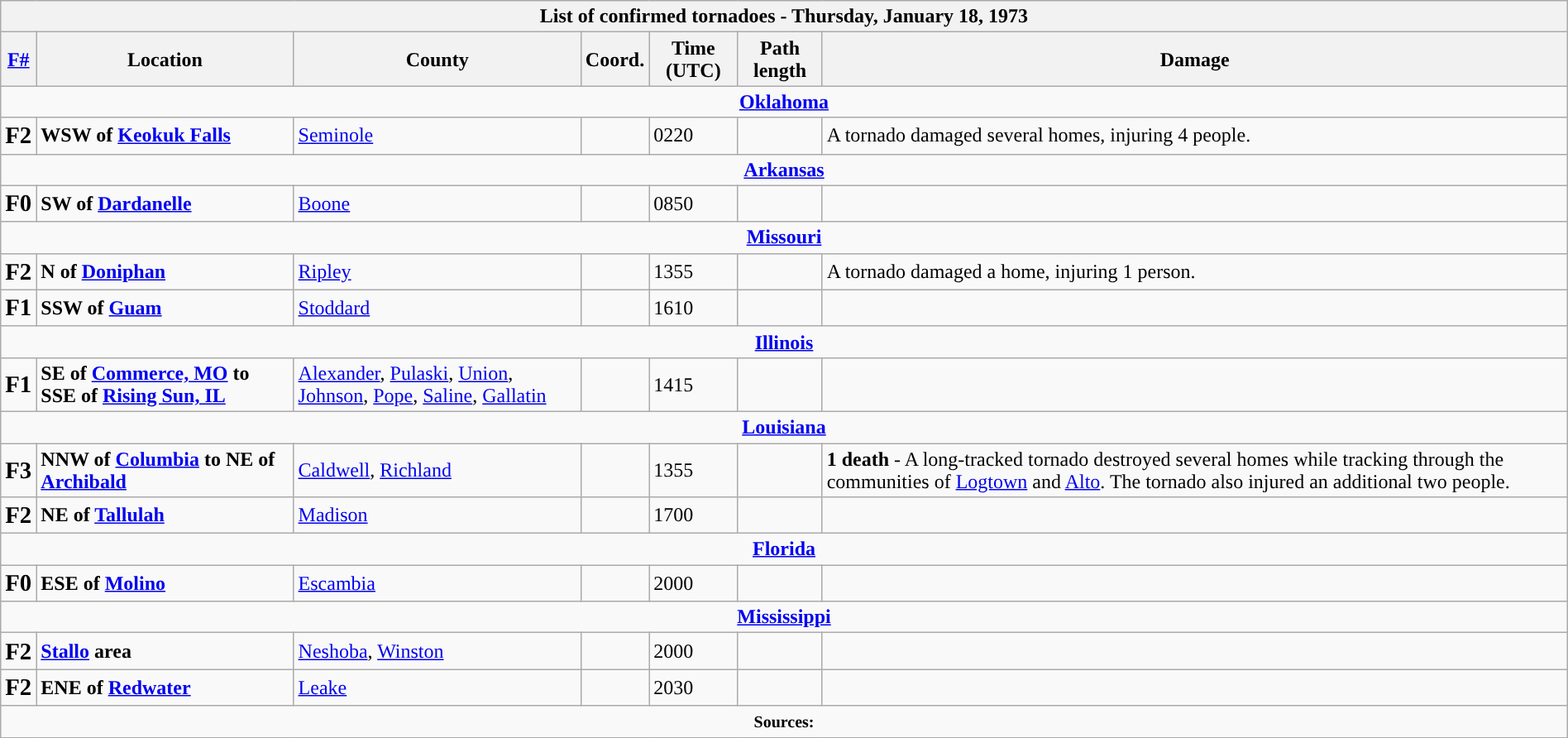<table class="wikitable collapsible" width="100%">
<tr>
<th colspan="7">List of confirmed tornadoes - Thursday, January 18, 1973</th>
</tr>
<tr>
<th><a href='#'>F#</a></th>
<th>Location</th>
<th>County</th>
<th>Coord.</th>
<th>Time (UTC)</th>
<th>Path length</th>
<th>Damage</th>
</tr>
<tr>
<td colspan="7" align=center><strong><a href='#'>Oklahoma</a></strong></td>
</tr>
<tr>
<td><big><strong>F2</strong></big></td>
<td><strong>WSW of <a href='#'>Keokuk Falls</a></strong></td>
<td><a href='#'>Seminole</a></td>
<td></td>
<td>0220</td>
<td></td>
<td>A tornado damaged several homes, injuring 4 people.</td>
</tr>
<tr>
<td colspan="7" align=center><strong><a href='#'>Arkansas</a></strong></td>
</tr>
<tr>
<td><big><strong>F0</strong></big></td>
<td><strong>SW of <a href='#'>Dardanelle</a></strong></td>
<td><a href='#'>Boone</a></td>
<td></td>
<td>0850</td>
<td></td>
<td></td>
</tr>
<tr>
<td colspan="7" align=center><strong><a href='#'>Missouri</a></strong></td>
</tr>
<tr>
<td><big><strong>F2</strong></big></td>
<td><strong>N of <a href='#'>Doniphan</a></strong></td>
<td><a href='#'>Ripley</a></td>
<td></td>
<td>1355</td>
<td></td>
<td>A tornado damaged a home, injuring 1 person.</td>
</tr>
<tr>
<td><big><strong>F1</strong></big></td>
<td><strong>SSW of <a href='#'>Guam</a></strong></td>
<td><a href='#'>Stoddard</a></td>
<td></td>
<td>1610</td>
<td></td>
<td></td>
</tr>
<tr>
<td colspan="7" align=center><strong><a href='#'>Illinois</a></strong></td>
</tr>
<tr>
<td><big><strong>F1</strong></big></td>
<td><strong>SE of <a href='#'>Commerce, MO</a> to SSE of <a href='#'>Rising Sun, IL</a></strong></td>
<td><a href='#'>Alexander</a>, <a href='#'>Pulaski</a>, <a href='#'>Union</a>, <a href='#'>Johnson</a>, <a href='#'>Pope</a>, <a href='#'>Saline</a>, <a href='#'>Gallatin</a></td>
<td></td>
<td>1415</td>
<td></td>
<td></td>
</tr>
<tr>
<td colspan="7" align=center><strong><a href='#'>Louisiana</a></strong></td>
</tr>
<tr>
<td><big><strong>F3</strong></big></td>
<td><strong>NNW of <a href='#'>Columbia</a> to NE of <a href='#'>Archibald</a></strong></td>
<td><a href='#'>Caldwell</a>, <a href='#'>Richland</a></td>
<td></td>
<td>1355</td>
<td></td>
<td><strong>1 death</strong> - A long-tracked tornado destroyed several homes while tracking through the communities of <a href='#'>Logtown</a> and <a href='#'>Alto</a>. The tornado also injured an additional two people.</td>
</tr>
<tr>
<td><big><strong>F2</strong></big></td>
<td><strong>NE of <a href='#'>Tallulah</a></strong></td>
<td><a href='#'>Madison</a></td>
<td></td>
<td>1700</td>
<td></td>
<td></td>
</tr>
<tr>
<td colspan="7" align=center><strong><a href='#'>Florida</a></strong></td>
</tr>
<tr>
<td><big><strong>F0</strong></big></td>
<td><strong>ESE of <a href='#'>Molino</a></strong></td>
<td><a href='#'>Escambia</a></td>
<td></td>
<td>2000</td>
<td></td>
<td></td>
</tr>
<tr>
<td colspan="7" align=center><strong><a href='#'>Mississippi</a></strong></td>
</tr>
<tr>
<td><big><strong>F2</strong></big></td>
<td><strong><a href='#'>Stallo</a> area</strong></td>
<td><a href='#'>Neshoba</a>, <a href='#'>Winston</a></td>
<td></td>
<td>2000</td>
<td></td>
<td></td>
</tr>
<tr>
<td><big><strong>F2</strong></big></td>
<td><strong>ENE of <a href='#'>Redwater</a></strong></td>
<td><a href='#'>Leake</a></td>
<td></td>
<td>2030</td>
<td></td>
<td></td>
</tr>
<tr>
<td colspan="7" align=center><small><strong>Sources:</strong> </small></td>
</tr>
<tr>
</tr>
</table>
